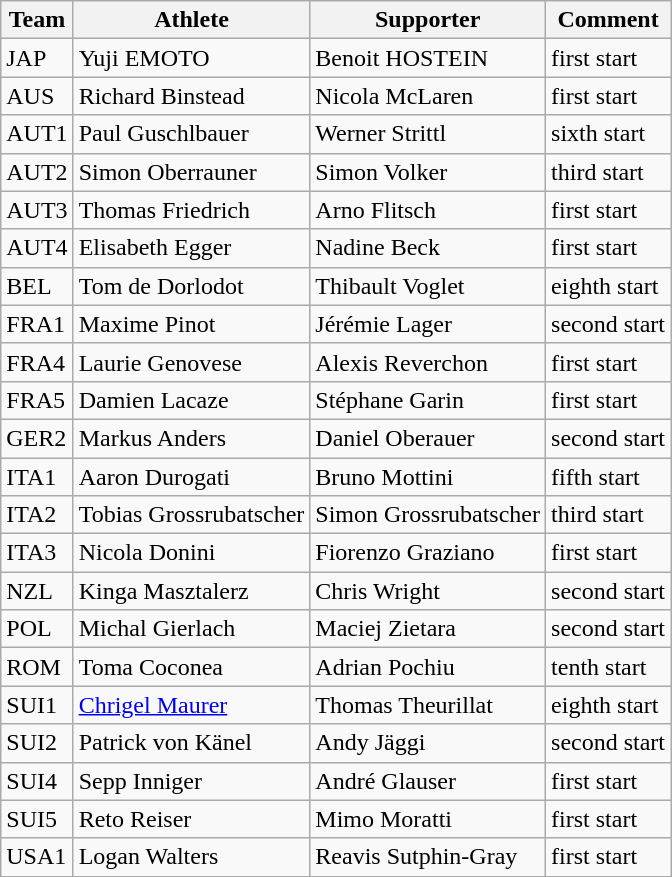<table class="wikitable sortable">
<tr>
<th>Team</th>
<th>Athlete</th>
<th>Supporter</th>
<th>Comment</th>
</tr>
<tr>
<td>JAP</td>
<td> Yuji EMOTO</td>
<td> Benoit HOSTEIN</td>
<td>first start</td>
</tr>
<tr>
<td>AUS</td>
<td> Richard Binstead</td>
<td> Nicola McLaren</td>
<td>first start</td>
</tr>
<tr>
<td>AUT1</td>
<td> Paul Guschlbauer</td>
<td> Werner Strittl</td>
<td>sixth start</td>
</tr>
<tr>
<td>AUT2</td>
<td> Simon Oberrauner</td>
<td> Simon Volker</td>
<td>third start</td>
</tr>
<tr>
<td>AUT3</td>
<td> Thomas Friedrich</td>
<td> Arno Flitsch</td>
<td>first start</td>
</tr>
<tr>
<td>AUT4</td>
<td> Elisabeth Egger </td>
<td> Nadine Beck</td>
<td>first start</td>
</tr>
<tr>
<td>BEL</td>
<td> Tom de Dorlodot</td>
<td> Thibault Voglet</td>
<td>eighth start</td>
</tr>
<tr>
<td>FRA1</td>
<td> Maxime Pinot</td>
<td> Jérémie Lager</td>
<td>second start</td>
</tr>
<tr>
<td>FRA4</td>
<td> Laurie Genovese </td>
<td> Alexis Reverchon</td>
<td>first start</td>
</tr>
<tr>
<td>FRA5</td>
<td> Damien Lacaze</td>
<td> Stéphane Garin</td>
<td>first start</td>
</tr>
<tr>
<td>GER2</td>
<td> Markus Anders</td>
<td> Daniel Oberauer</td>
<td>second start</td>
</tr>
<tr>
<td>ITA1</td>
<td> Aaron Durogati</td>
<td> Bruno Mottini</td>
<td>fifth start</td>
</tr>
<tr>
<td>ITA2</td>
<td> Tobias Grossrubatscher</td>
<td> Simon Grossrubatscher</td>
<td>third start</td>
</tr>
<tr>
<td>ITA3</td>
<td> Nicola Donini</td>
<td> Fiorenzo Graziano</td>
<td>first start</td>
</tr>
<tr>
<td>NZL</td>
<td> Kinga Masztalerz </td>
<td>Chris Wright</td>
<td>second start</td>
</tr>
<tr>
<td>POL</td>
<td> Michal Gierlach</td>
<td> Maciej Zietara</td>
<td>second start</td>
</tr>
<tr>
<td>ROM</td>
<td> Toma Coconea</td>
<td> Adrian Pochiu</td>
<td>tenth start</td>
</tr>
<tr>
<td>SUI1</td>
<td> <a href='#'>Chrigel Maurer</a></td>
<td> Thomas Theurillat</td>
<td>eighth start</td>
</tr>
<tr>
<td>SUI2</td>
<td> Patrick von Känel</td>
<td> Andy Jäggi</td>
<td>second start</td>
</tr>
<tr>
<td>SUI4</td>
<td> Sepp Inniger</td>
<td>André Glauser</td>
<td>first start</td>
</tr>
<tr>
<td>SUI5</td>
<td> Reto Reiser</td>
<td>Mimo Moratti</td>
<td>first start</td>
</tr>
<tr>
<td>USA1</td>
<td> Logan Walters</td>
<td>Reavis Sutphin-Gray</td>
<td>first start</td>
</tr>
</table>
